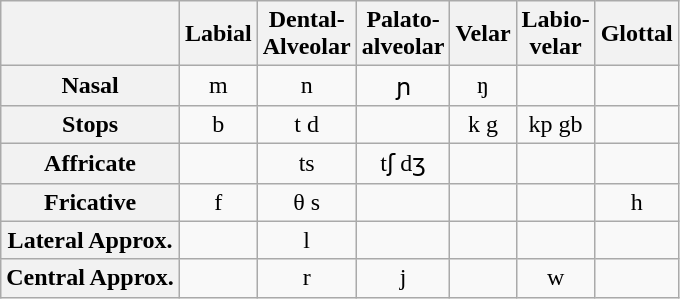<table class="wikitable" style="text-align:center">
<tr>
<th></th>
<th>Labial</th>
<th>Dental-<br>Alveolar</th>
<th>Palato-<br>alveolar</th>
<th>Velar</th>
<th>Labio-<br>velar</th>
<th>Glottal</th>
</tr>
<tr>
<th>Nasal</th>
<td>m</td>
<td>n</td>
<td>ɲ</td>
<td>ŋ</td>
<td></td>
<td></td>
</tr>
<tr>
<th>Stops</th>
<td>b</td>
<td>t d</td>
<td></td>
<td>k g</td>
<td>kp gb</td>
<td></td>
</tr>
<tr>
<th>Affricate</th>
<td></td>
<td>ts</td>
<td>tʃ  dʒ</td>
<td></td>
<td></td>
<td></td>
</tr>
<tr>
<th>Fricative</th>
<td>f</td>
<td>θ s</td>
<td></td>
<td></td>
<td></td>
<td>h</td>
</tr>
<tr>
<th>Lateral Approx.</th>
<td></td>
<td>l</td>
<td></td>
<td></td>
<td></td>
<td></td>
</tr>
<tr>
<th>Central Approx.</th>
<td></td>
<td>r</td>
<td>j</td>
<td></td>
<td>w</td>
<td></td>
</tr>
</table>
